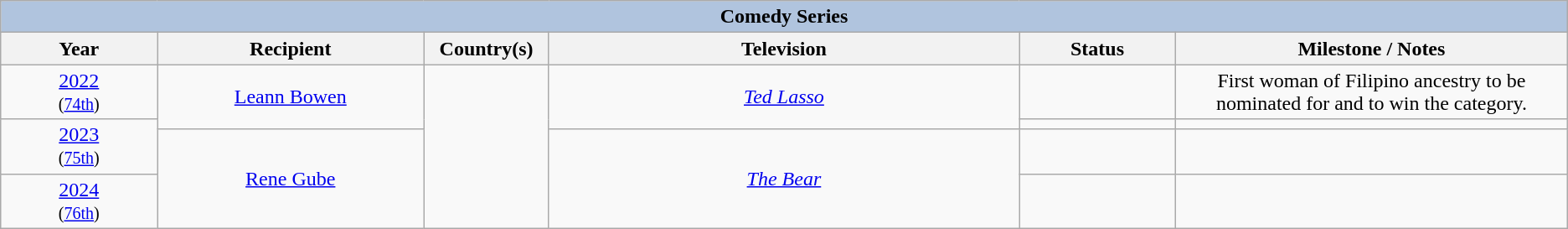<table class="wikitable" style="text-align: center">
<tr>
<th colspan="6" style="background:#B0C4DE;">Comedy Series</th>
</tr>
<tr>
<th width="10%">Year</th>
<th width="17%">Recipient</th>
<th width="8%">Country(s)</th>
<th width="30%">Television</th>
<th width="10%">Status</th>
<th width="25%">Milestone / Notes</th>
</tr>
<tr>
<td><a href='#'>2022</a><br><small>(<a href='#'>74th</a>)</small></td>
<td rowspan="2"><a href='#'>Leann Bowen</a></td>
<td rowspan="4"></td>
<td rowspan="2"><em><a href='#'>Ted Lasso</a></em></td>
<td></td>
<td>First woman of Filipino ancestry to be nominated for and to win the category.</td>
</tr>
<tr>
<td rowspan="2"><a href='#'>2023</a><br><small>(<a href='#'>75th</a>)</small></td>
<td></td>
<td></td>
</tr>
<tr>
<td rowspan="2"><a href='#'>Rene Gube</a></td>
<td rowspan="2"><em><a href='#'>The Bear</a></em></td>
<td></td>
<td></td>
</tr>
<tr>
<td><a href='#'>2024</a><br><small>(<a href='#'>76th</a>)</small></td>
<td></td>
<td></td>
</tr>
</table>
